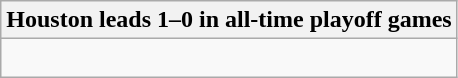<table class="wikitable collapsible collapsed">
<tr>
<th>Houston leads 1–0 in all-time playoff games</th>
</tr>
<tr>
<td><br></td>
</tr>
</table>
